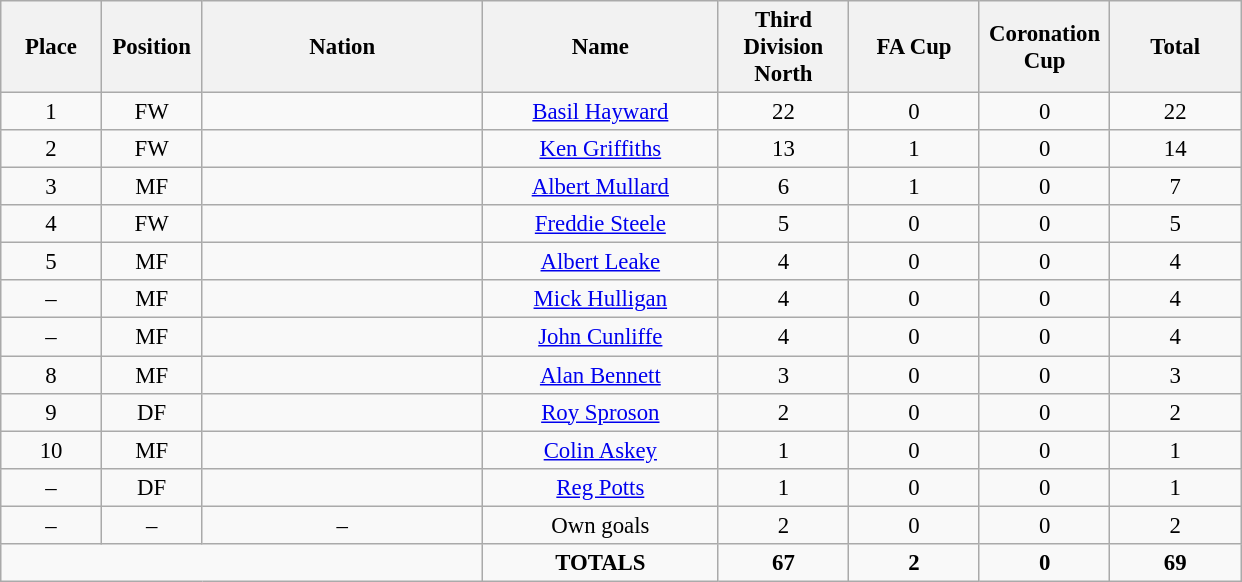<table class="wikitable" style="font-size: 95%; text-align: center;">
<tr>
<th width=60>Place</th>
<th width=60>Position</th>
<th width=180>Nation</th>
<th width=150>Name</th>
<th width=80>Third Division North</th>
<th width=80>FA Cup</th>
<th width=80>Coronation Cup</th>
<th width=80>Total</th>
</tr>
<tr>
<td>1</td>
<td>FW</td>
<td></td>
<td><a href='#'>Basil Hayward</a></td>
<td>22</td>
<td>0</td>
<td>0</td>
<td>22</td>
</tr>
<tr>
<td>2</td>
<td>FW</td>
<td></td>
<td><a href='#'>Ken Griffiths</a></td>
<td>13</td>
<td>1</td>
<td>0</td>
<td>14</td>
</tr>
<tr>
<td>3</td>
<td>MF</td>
<td></td>
<td><a href='#'>Albert Mullard</a></td>
<td>6</td>
<td>1</td>
<td>0</td>
<td>7</td>
</tr>
<tr>
<td>4</td>
<td>FW</td>
<td></td>
<td><a href='#'>Freddie Steele</a></td>
<td>5</td>
<td>0</td>
<td>0</td>
<td>5</td>
</tr>
<tr>
<td>5</td>
<td>MF</td>
<td></td>
<td><a href='#'>Albert Leake</a></td>
<td>4</td>
<td>0</td>
<td>0</td>
<td>4</td>
</tr>
<tr>
<td>–</td>
<td>MF</td>
<td></td>
<td><a href='#'>Mick Hulligan</a></td>
<td>4</td>
<td>0</td>
<td>0</td>
<td>4</td>
</tr>
<tr>
<td>–</td>
<td>MF</td>
<td></td>
<td><a href='#'>John Cunliffe</a></td>
<td>4</td>
<td>0</td>
<td>0</td>
<td>4</td>
</tr>
<tr>
<td>8</td>
<td>MF</td>
<td></td>
<td><a href='#'>Alan Bennett</a></td>
<td>3</td>
<td>0</td>
<td>0</td>
<td>3</td>
</tr>
<tr>
<td>9</td>
<td>DF</td>
<td></td>
<td><a href='#'>Roy Sproson</a></td>
<td>2</td>
<td>0</td>
<td>0</td>
<td>2</td>
</tr>
<tr>
<td>10</td>
<td>MF</td>
<td></td>
<td><a href='#'>Colin Askey</a></td>
<td>1</td>
<td>0</td>
<td>0</td>
<td>1</td>
</tr>
<tr>
<td>–</td>
<td>DF</td>
<td></td>
<td><a href='#'>Reg Potts</a></td>
<td>1</td>
<td>0</td>
<td>0</td>
<td>1</td>
</tr>
<tr>
<td>–</td>
<td>–</td>
<td>–</td>
<td>Own goals</td>
<td>2</td>
<td>0</td>
<td>0</td>
<td>2</td>
</tr>
<tr>
<td colspan="3"></td>
<td><strong>TOTALS</strong></td>
<td><strong>67</strong></td>
<td><strong>2</strong></td>
<td><strong>0</strong></td>
<td><strong>69</strong></td>
</tr>
</table>
